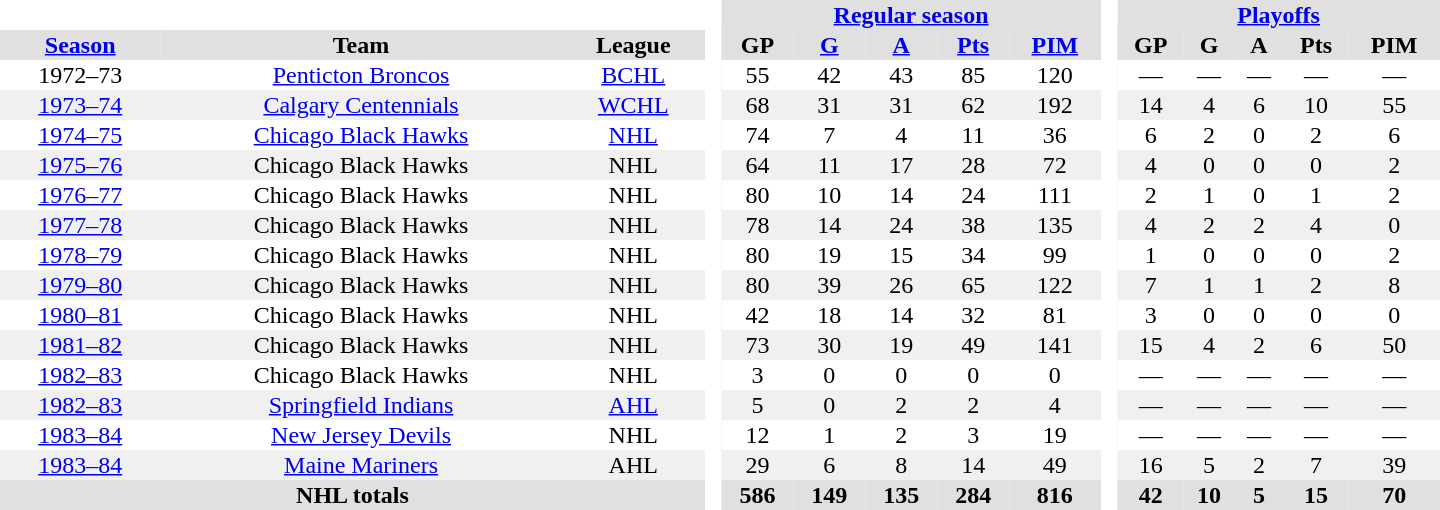<table border="0" cellpadding="1" cellspacing="0" style="text-align:center; width:60em">
<tr bgcolor="#e0e0e0">
<th colspan="3" bgcolor="#ffffff"> </th>
<th rowspan="99" bgcolor="#ffffff"> </th>
<th colspan="5"><a href='#'>Regular season</a></th>
<th rowspan="99" bgcolor="#ffffff"> </th>
<th colspan="5"><a href='#'>Playoffs</a></th>
</tr>
<tr bgcolor="#e0e0e0">
<th><a href='#'>Season</a></th>
<th>Team</th>
<th>League</th>
<th>GP</th>
<th><a href='#'>G</a></th>
<th><a href='#'>A</a></th>
<th><a href='#'>Pts</a></th>
<th><a href='#'>PIM</a></th>
<th>GP</th>
<th>G</th>
<th>A</th>
<th>Pts</th>
<th>PIM</th>
</tr>
<tr>
<td>1972–73</td>
<td><a href='#'>Penticton Broncos</a></td>
<td><a href='#'>BCHL</a></td>
<td>55</td>
<td>42</td>
<td>43</td>
<td>85</td>
<td>120</td>
<td>—</td>
<td>—</td>
<td>—</td>
<td>—</td>
<td>—</td>
</tr>
<tr bgcolor="#f0f0f0">
<td><a href='#'>1973–74</a></td>
<td><a href='#'>Calgary Centennials</a></td>
<td><a href='#'>WCHL</a></td>
<td>68</td>
<td>31</td>
<td>31</td>
<td>62</td>
<td>192</td>
<td>14</td>
<td>4</td>
<td>6</td>
<td>10</td>
<td>55</td>
</tr>
<tr>
<td><a href='#'>1974–75</a></td>
<td><a href='#'>Chicago Black Hawks</a></td>
<td><a href='#'>NHL</a></td>
<td>74</td>
<td>7</td>
<td>4</td>
<td>11</td>
<td>36</td>
<td>6</td>
<td>2</td>
<td>0</td>
<td>2</td>
<td>6</td>
</tr>
<tr bgcolor="#f0f0f0">
<td><a href='#'>1975–76</a></td>
<td>Chicago Black Hawks</td>
<td>NHL</td>
<td>64</td>
<td>11</td>
<td>17</td>
<td>28</td>
<td>72</td>
<td>4</td>
<td>0</td>
<td>0</td>
<td>0</td>
<td>2</td>
</tr>
<tr>
<td><a href='#'>1976–77</a></td>
<td>Chicago Black Hawks</td>
<td>NHL</td>
<td>80</td>
<td>10</td>
<td>14</td>
<td>24</td>
<td>111</td>
<td>2</td>
<td>1</td>
<td>0</td>
<td>1</td>
<td>2</td>
</tr>
<tr bgcolor="#f0f0f0">
<td><a href='#'>1977–78</a></td>
<td>Chicago Black Hawks</td>
<td>NHL</td>
<td>78</td>
<td>14</td>
<td>24</td>
<td>38</td>
<td>135</td>
<td>4</td>
<td>2</td>
<td>2</td>
<td>4</td>
<td>0</td>
</tr>
<tr>
<td><a href='#'>1978–79</a></td>
<td>Chicago Black Hawks</td>
<td>NHL</td>
<td>80</td>
<td>19</td>
<td>15</td>
<td>34</td>
<td>99</td>
<td>1</td>
<td>0</td>
<td>0</td>
<td>0</td>
<td>2</td>
</tr>
<tr bgcolor="#f0f0f0">
<td><a href='#'>1979–80</a></td>
<td>Chicago Black Hawks</td>
<td>NHL</td>
<td>80</td>
<td>39</td>
<td>26</td>
<td>65</td>
<td>122</td>
<td>7</td>
<td>1</td>
<td>1</td>
<td>2</td>
<td>8</td>
</tr>
<tr>
<td><a href='#'>1980–81</a></td>
<td>Chicago Black Hawks</td>
<td>NHL</td>
<td>42</td>
<td>18</td>
<td>14</td>
<td>32</td>
<td>81</td>
<td>3</td>
<td>0</td>
<td>0</td>
<td>0</td>
<td>0</td>
</tr>
<tr bgcolor="#f0f0f0">
<td><a href='#'>1981–82</a></td>
<td>Chicago Black Hawks</td>
<td>NHL</td>
<td>73</td>
<td>30</td>
<td>19</td>
<td>49</td>
<td>141</td>
<td>15</td>
<td>4</td>
<td>2</td>
<td>6</td>
<td>50</td>
</tr>
<tr>
<td><a href='#'>1982–83</a></td>
<td>Chicago Black Hawks</td>
<td>NHL</td>
<td>3</td>
<td>0</td>
<td>0</td>
<td>0</td>
<td>0</td>
<td>—</td>
<td>—</td>
<td>—</td>
<td>—</td>
<td>—</td>
</tr>
<tr bgcolor="#f0f0f0">
<td><a href='#'>1982–83</a></td>
<td><a href='#'>Springfield Indians</a></td>
<td><a href='#'>AHL</a></td>
<td>5</td>
<td>0</td>
<td>2</td>
<td>2</td>
<td>4</td>
<td>—</td>
<td>—</td>
<td>—</td>
<td>—</td>
<td>—</td>
</tr>
<tr>
<td><a href='#'>1983–84</a></td>
<td><a href='#'>New Jersey Devils</a></td>
<td>NHL</td>
<td>12</td>
<td>1</td>
<td>2</td>
<td>3</td>
<td>19</td>
<td>—</td>
<td>—</td>
<td>—</td>
<td>—</td>
<td>—</td>
</tr>
<tr bgcolor="#f0f0f0">
<td><a href='#'>1983–84</a></td>
<td><a href='#'>Maine Mariners</a></td>
<td>AHL</td>
<td>29</td>
<td>6</td>
<td>8</td>
<td>14</td>
<td>49</td>
<td>16</td>
<td>5</td>
<td>2</td>
<td>7</td>
<td>39</td>
</tr>
<tr bgcolor="#e0e0e0">
<th colspan="3">NHL totals</th>
<th>586</th>
<th>149</th>
<th>135</th>
<th>284</th>
<th>816</th>
<th>42</th>
<th>10</th>
<th>5</th>
<th>15</th>
<th>70</th>
</tr>
</table>
